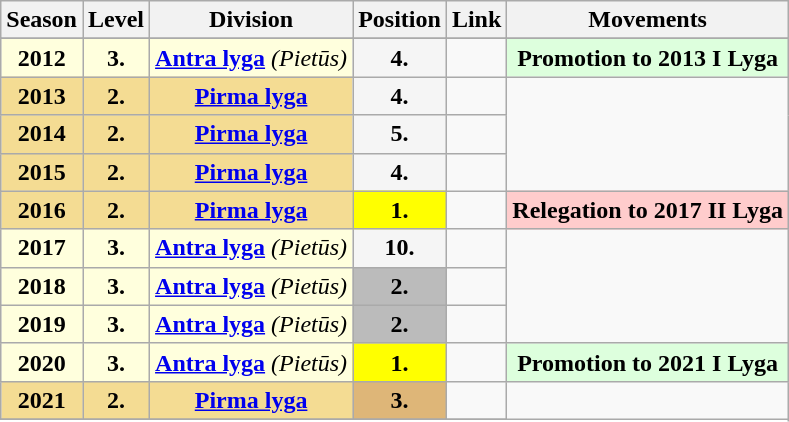<table class="wikitable">
<tr>
<th>Season</th>
<th>Level</th>
<th>Division</th>
<th>Position</th>
<th>Link</th>
<th>Movements</th>
</tr>
<tr>
</tr>
<tr>
<td bgcolor="#FFFFDD" style="text-align:center;"><strong>2012</strong></td>
<td bgcolor="#FFFFDD" style="text-align:center;"><strong>3.</strong></td>
<td bgcolor="#FFFFDD" style="text-align:center;"><strong><a href='#'>Antra lyga</a></strong> <em>(Pietūs)</em></td>
<td bgcolor="#F5F5F5" style="text-align:center;"><strong>4.</strong></td>
<td></td>
<td bgcolor="#DDFFDD" style="text-align:center;"> <strong>Promotion to 2013 I Lyga</strong></td>
</tr>
<tr>
<td bgcolor="#F4DC93" style="text-align:center;"><strong>2013</strong></td>
<td bgcolor="#F4DC93" style="text-align:center;"><strong>2.</strong></td>
<td bgcolor="#F4DC93" style="text-align:center;"><strong><a href='#'>Pirma lyga</a></strong></td>
<td bgcolor="#F5F5F5" style="text-align:center;"><strong>4.</strong></td>
<td></td>
</tr>
<tr>
<td bgcolor="#F4DC93" style="text-align:center;"><strong>2014</strong></td>
<td bgcolor="#F4DC93" style="text-align:center;"><strong>2.</strong></td>
<td bgcolor="#F4DC93" style="text-align:center;"><strong><a href='#'>Pirma lyga</a></strong></td>
<td bgcolor="#F5F5F5" style="text-align:center;"><strong>5.</strong></td>
<td></td>
</tr>
<tr>
<td bgcolor="#F4DC93" style="text-align:center;"><strong>2015</strong></td>
<td bgcolor="#F4DC93" style="text-align:center;"><strong>2.</strong></td>
<td bgcolor="#F4DC93" style="text-align:center;"><strong><a href='#'>Pirma lyga</a></strong></td>
<td bgcolor="#F5F5F5" style="text-align:center;"><strong>4.</strong></td>
<td></td>
</tr>
<tr>
<td bgcolor="#F4DC93" style="text-align:center;"><strong>2016</strong></td>
<td bgcolor="#F4DC93" style="text-align:center;"><strong>2.</strong></td>
<td bgcolor="#F4DC93" style="text-align:center;"><strong><a href='#'>Pirma lyga</a></strong></td>
<td bgcolor="#FFFF00" style="text-align:center;"><strong>1.</strong></td>
<td></td>
<td bgcolor="#FFCCCC" style="text-align:center;"> <strong>Relegation to 2017 II Lyga</strong></td>
</tr>
<tr>
<td bgcolor="#FFFFDD" style="text-align:center;"><strong>2017</strong></td>
<td bgcolor="#FFFFDD" style="text-align:center;"><strong>3.</strong></td>
<td bgcolor="#FFFFDD" style="text-align:center;"><strong><a href='#'>Antra lyga</a></strong> <em>(Pietūs)</em></td>
<td bgcolor="#F5F5F5" style="text-align:center;"><strong>10.</strong></td>
<td></td>
</tr>
<tr>
<td bgcolor="#FFFFDD" style="text-align:center;"><strong>2018</strong></td>
<td bgcolor="#FFFFDD" style="text-align:center;"><strong>3.</strong></td>
<td bgcolor="#FFFFDD" style="text-align:center;"><strong><a href='#'>Antra lyga</a></strong> <em>(Pietūs)</em></td>
<td bgcolor="#BBBBBB" style="text-align:center;"><strong>2.</strong></td>
<td></td>
</tr>
<tr>
<td bgcolor="#FFFFDD" style="text-align:center;"><strong>2019</strong></td>
<td bgcolor="#FFFFDD" style="text-align:center;"><strong>3.</strong></td>
<td bgcolor="#FFFFDD" style="text-align:center;"><strong><a href='#'>Antra lyga</a></strong> <em>(Pietūs)</em></td>
<td bgcolor="#BBBBBB" style="text-align:center;"><strong>2.</strong></td>
<td></td>
</tr>
<tr>
<td bgcolor="#FFFFDD" style="text-align:center;"><strong>2020</strong></td>
<td bgcolor="#FFFFDD" style="text-align:center;"><strong>3.</strong></td>
<td bgcolor="#FFFFDD" style="text-align:center;"><strong><a href='#'>Antra lyga</a></strong> <em>(Pietūs)</em></td>
<td bgcolor="#FFFF00" style="text-align:center;"><strong>1.</strong></td>
<td></td>
<td bgcolor="#DDFFDD" style="text-align:center;"> <strong>Promotion to 2021 I Lyga</strong></td>
</tr>
<tr>
<td bgcolor="#F4DC93" style="text-align:center;"><strong>2021</strong></td>
<td bgcolor="#F4DC93" style="text-align:center;"><strong>2.</strong></td>
<td bgcolor="#F4DC93" style="text-align:center;"><strong><a href='#'>Pirma lyga</a></strong></td>
<td bgcolor="#DEB678" style="text-align:center;"><strong>3.</strong></td>
<td></td>
</tr>
<tr>
</tr>
</table>
